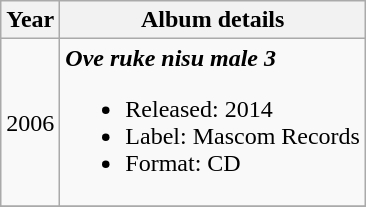<table class ="wikitable">
<tr>
<th>Year</th>
<th>Album details</th>
</tr>
<tr>
<td align="center" rowspan="1">2006</td>
<td><strong><em>Ove ruke nisu male 3</em></strong><br><ul><li>Released: 2014</li><li>Label: Mascom Records</li><li>Format: CD</li></ul></td>
</tr>
<tr>
</tr>
</table>
